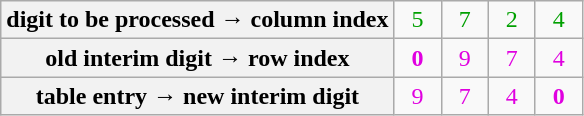<table class="skin-invert wikitable" style="text-align:center;color:#E000E0">
<tr style="color:#00A000">
<th style="color:black"><span>digit to be processed</span> → column index</th>
<td style="width:1.5em">5</td>
<td style="width:1.5em">7</td>
<td style="width:1.5em">2</td>
<td style="width:1.5em">4</td>
</tr>
<tr>
<th style="color:black">old <span>interim digit</span> → row index</th>
<td><strong>0</strong></td>
<td>9</td>
<td>7</td>
<td>4</td>
</tr>
<tr>
<th style="color:black">table entry → new <span>interim digit</span></th>
<td>9</td>
<td>7</td>
<td>4</td>
<td><strong>0</strong></td>
</tr>
</table>
